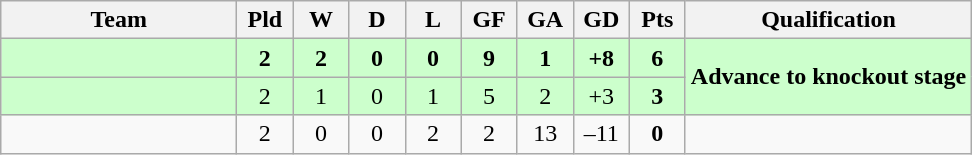<table class="wikitable" style="text-align:center;">
<tr>
<th width=150>Team</th>
<th width=30>Pld</th>
<th width=30>W</th>
<th width=30>D</th>
<th width=30>L</th>
<th width=30>GF</th>
<th width=30>GA</th>
<th width=30>GD</th>
<th width=30>Pts</th>
<th>Qualification</th>
</tr>
<tr bgcolor=ccffcc>
<td align=left><strong></strong></td>
<td><strong>2</strong></td>
<td><strong>2</strong></td>
<td><strong>0</strong></td>
<td><strong>0</strong></td>
<td><strong>9</strong></td>
<td><strong>1</strong></td>
<td><strong>+8</strong></td>
<td><strong>6</strong></td>
<td rowspan=2><strong>Advance to knockout stage</strong></td>
</tr>
<tr bgcolor=ccffcc>
<td align=left></td>
<td>2</td>
<td>1</td>
<td>0</td>
<td>1</td>
<td>5</td>
<td>2</td>
<td>+3</td>
<td><strong>3</strong></td>
</tr>
<tr>
<td align=left></td>
<td>2</td>
<td>0</td>
<td>0</td>
<td>2</td>
<td>2</td>
<td>13</td>
<td>–11</td>
<td><strong>0</strong></td>
<td></td>
</tr>
</table>
